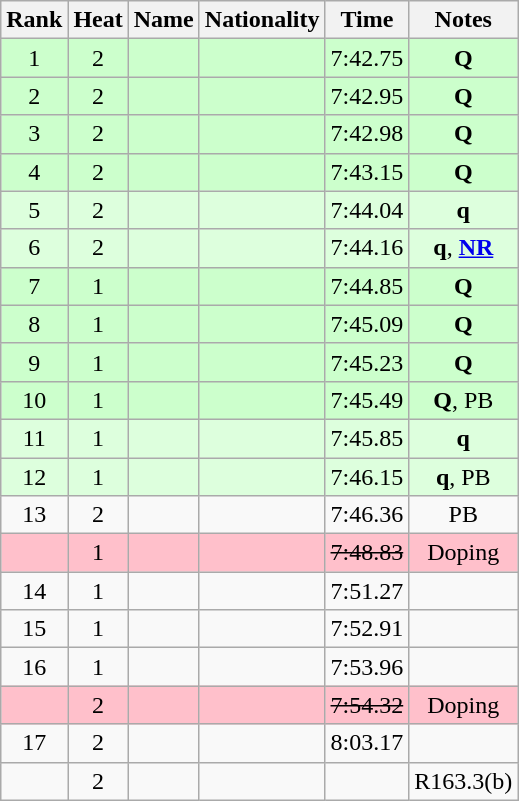<table class="wikitable sortable" style="text-align:center">
<tr>
<th>Rank</th>
<th>Heat</th>
<th>Name</th>
<th>Nationality</th>
<th>Time</th>
<th>Notes</th>
</tr>
<tr bgcolor=#ccffcc>
<td>1</td>
<td>2</td>
<td align=left></td>
<td align=left></td>
<td>7:42.75</td>
<td><strong>Q</strong></td>
</tr>
<tr bgcolor=#ccffcc>
<td>2</td>
<td>2</td>
<td align=left></td>
<td align=left></td>
<td>7:42.95</td>
<td><strong>Q</strong></td>
</tr>
<tr bgcolor=#ccffcc>
<td>3</td>
<td>2</td>
<td align=left></td>
<td align=left></td>
<td>7:42.98</td>
<td><strong>Q</strong></td>
</tr>
<tr bgcolor=#ccffcc>
<td>4</td>
<td>2</td>
<td align=left></td>
<td align=left></td>
<td>7:43.15</td>
<td><strong>Q</strong></td>
</tr>
<tr bgcolor=#ddffdd>
<td>5</td>
<td>2</td>
<td align=left></td>
<td align=left></td>
<td>7:44.04</td>
<td><strong>q</strong></td>
</tr>
<tr bgcolor=#ddffdd>
<td>6</td>
<td>2</td>
<td align=left></td>
<td align=left></td>
<td>7:44.16</td>
<td><strong>q</strong>, <strong><a href='#'>NR</a></strong></td>
</tr>
<tr bgcolor=#ccffcc>
<td>7</td>
<td>1</td>
<td align=left></td>
<td align=left></td>
<td>7:44.85</td>
<td><strong>Q</strong></td>
</tr>
<tr bgcolor=#ccffcc>
<td>8</td>
<td>1</td>
<td align=left></td>
<td align=left></td>
<td>7:45.09</td>
<td><strong>Q</strong></td>
</tr>
<tr bgcolor=#ccffcc>
<td>9</td>
<td>1</td>
<td align=left></td>
<td align=left></td>
<td>7:45.23</td>
<td><strong>Q</strong></td>
</tr>
<tr bgcolor=#ccffcc>
<td>10</td>
<td>1</td>
<td align=left></td>
<td align=left></td>
<td>7:45.49</td>
<td><strong>Q</strong>, PB</td>
</tr>
<tr bgcolor=#ddffdd>
<td>11</td>
<td>1</td>
<td align=left></td>
<td align=left></td>
<td>7:45.85</td>
<td><strong>q</strong></td>
</tr>
<tr bgcolor=#ddffdd>
<td>12</td>
<td>1</td>
<td align=left></td>
<td align=left></td>
<td>7:46.15</td>
<td><strong>q</strong>, PB</td>
</tr>
<tr>
<td>13</td>
<td>2</td>
<td align=left></td>
<td align=left></td>
<td>7:46.36</td>
<td>PB</td>
</tr>
<tr bgcolor=pink>
<td></td>
<td>1</td>
<td align=left></td>
<td align=left></td>
<td><s>7:48.83 </s></td>
<td>Doping</td>
</tr>
<tr>
<td>14</td>
<td>1</td>
<td align=left></td>
<td align=left></td>
<td>7:51.27</td>
<td></td>
</tr>
<tr>
<td>15</td>
<td>1</td>
<td align=left></td>
<td align=left></td>
<td>7:52.91</td>
<td></td>
</tr>
<tr>
<td>16</td>
<td>1</td>
<td align=left></td>
<td align=left></td>
<td>7:53.96</td>
<td></td>
</tr>
<tr bgcolor=pink>
<td></td>
<td>2</td>
<td align=left></td>
<td align=left></td>
<td><s>7:54.32  </s></td>
<td>Doping</td>
</tr>
<tr>
<td>17</td>
<td>2</td>
<td align=left></td>
<td align=left></td>
<td>8:03.17</td>
<td></td>
</tr>
<tr>
<td></td>
<td>2</td>
<td align=left></td>
<td align=left></td>
<td></td>
<td>R163.3(b)</td>
</tr>
</table>
